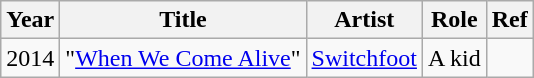<table class="wikitable">
<tr>
<th>Year</th>
<th>Title</th>
<th>Artist</th>
<th>Role</th>
<th>Ref</th>
</tr>
<tr>
<td>2014</td>
<td>"<a href='#'>When We Come Alive</a>"</td>
<td><a href='#'>Switchfoot</a></td>
<td>A kid</td>
<td></td>
</tr>
</table>
